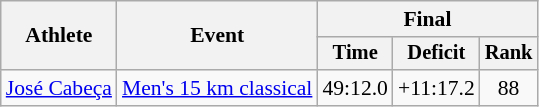<table class="wikitable" style="font-size:90%">
<tr>
<th rowspan=2>Athlete</th>
<th rowspan=2>Event</th>
<th colspan=3>Final</th>
</tr>
<tr style="font-size: 95%">
<th>Time</th>
<th>Deficit</th>
<th>Rank</th>
</tr>
<tr align=center>
<td align=left><a href='#'>José Cabeça</a></td>
<td align=left><a href='#'>Men's 15 km classical</a></td>
<td>49:12.0</td>
<td>+11:17.2</td>
<td>88</td>
</tr>
</table>
